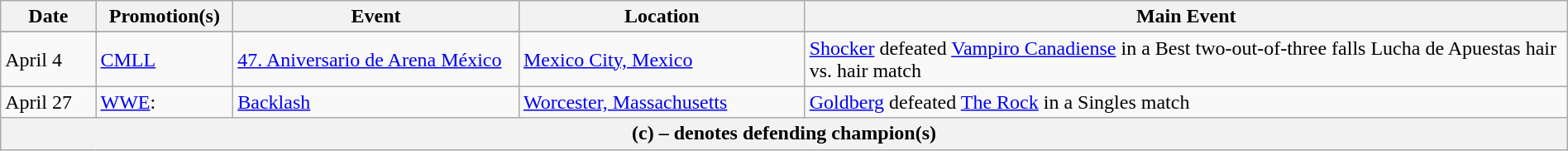<table class="wikitable" style="width:100%;">
<tr>
<th width="5%">Date</th>
<th width="5%">Promotion(s)</th>
<th style="width:15%;">Event</th>
<th style="width:15%;">Location</th>
<th style="width:40%;">Main Event</th>
</tr>
<tr style="width:20%;" |Notes>
</tr>
<tr>
<td>April 4</td>
<td><a href='#'>CMLL</a></td>
<td><a href='#'>47. Aniversario de Arena México</a></td>
<td><a href='#'>Mexico City, Mexico</a></td>
<td><a href='#'>Shocker</a> defeated <a href='#'>Vampiro Canadiense</a> in a Best two-out-of-three falls Lucha de Apuestas hair vs. hair match</td>
</tr>
<tr>
<td>April 27</td>
<td><a href='#'>WWE</a>:<br></td>
<td><a href='#'>Backlash</a></td>
<td><a href='#'>Worcester, Massachusetts</a></td>
<td><a href='#'>Goldberg</a> defeated <a href='#'>The Rock</a> in a Singles match</td>
</tr>
<tr>
<th colspan="6">(c) – denotes defending champion(s)</th>
</tr>
</table>
